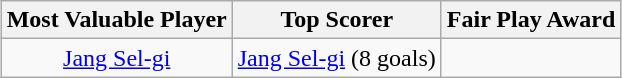<table class=wikitable style="text-align:center; margin:auto">
<tr>
<th>Most Valuable Player</th>
<th>Top Scorer</th>
<th>Fair Play Award</th>
</tr>
<tr>
<td> <a href='#'>Jang Sel-gi</a></td>
<td> <a href='#'>Jang Sel-gi</a> (8 goals)</td>
<td></td>
</tr>
</table>
